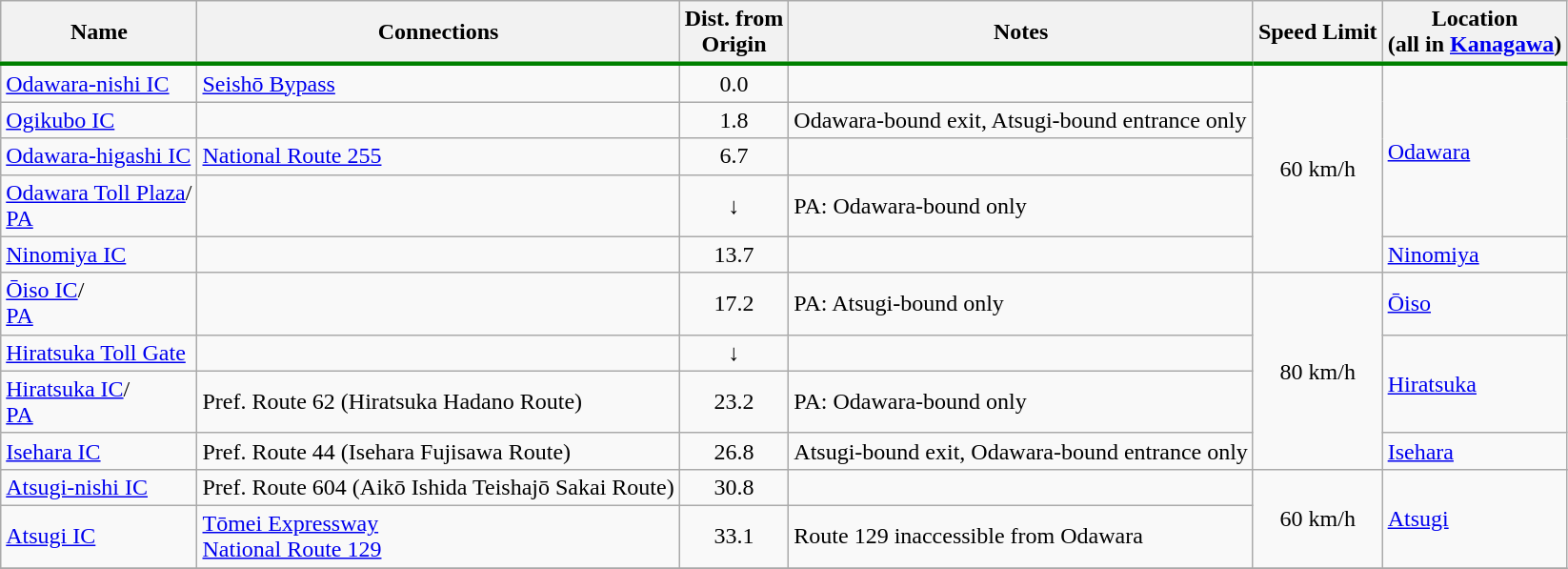<table table class="wikitable">
<tr>
<th style="border-bottom: 3px solid green;">Name</th>
<th style="border-bottom: 3px solid green;">Connections</th>
<th style="border-bottom: 3px solid green;">Dist. from<br>Origin</th>
<th style="border-bottom: 3px solid green;">Notes</th>
<th style="border-bottom: 3px solid green;">Speed Limit</th>
<th style="border-bottom: 3px solid green;">Location<br>(all in <a href='#'>Kanagawa</a>)</th>
</tr>
<tr>
<td><a href='#'>Odawara-nishi IC</a></td>
<td> <a href='#'>Seishō Bypass</a></td>
<td style="text-align: center;">0.0</td>
<td></td>
<td rowspan="6" style="text-align: center;">60 km/h</td>
<td rowspan="4"><a href='#'>Odawara</a></td>
</tr>
<tr>
<td><a href='#'>Ogikubo IC</a></td>
<td></td>
<td style="text-align: center;">1.8</td>
<td>Odawara-bound exit, Atsugi-bound entrance only</td>
</tr>
<tr>
<td><a href='#'>Odawara-higashi IC</a></td>
<td> <a href='#'>National Route 255</a></td>
<td style="text-align: center;">6.7</td>
<td></td>
</tr>
<tr>
<td><a href='#'>Odawara Toll Plaza</a>/<br><a href='#'>PA</a></td>
<td></td>
<td style="text-align: center;">↓</td>
<td>PA: Odawara-bound only</td>
</tr>
<tr>
<td><a href='#'>Ninomiya IC</a></td>
<td></td>
<td style="text-align: center;">13.7</td>
<td></td>
<td><a href='#'>Ninomiya</a></td>
</tr>
<tr>
<td rowspan="2"><a href='#'>Ōiso IC</a>/<br><a href='#'>PA</a></td>
<td rowspan="2"></td>
<td rowspan="2" style="text-align: center;">17.2</td>
<td rowspan="2">PA: Atsugi-bound only</td>
<td rowspan="2"><a href='#'>Ōiso</a></td>
</tr>
<tr>
<td rowspan="5" style="text-align: center;">80 km/h</td>
</tr>
<tr>
<td><a href='#'>Hiratsuka Toll Gate</a></td>
<td></td>
<td style="text-align: center;">↓</td>
<td></td>
<td rowspan="2"><a href='#'>Hiratsuka</a></td>
</tr>
<tr>
<td><a href='#'>Hiratsuka IC</a>/<br><a href='#'>PA</a></td>
<td>Pref. Route 62 (Hiratsuka Hadano Route)</td>
<td style="text-align: center;">23.2</td>
<td>PA: Odawara-bound only</td>
</tr>
<tr>
<td><a href='#'>Isehara IC</a></td>
<td>Pref. Route 44 (Isehara Fujisawa Route)</td>
<td style="text-align: center;">26.8</td>
<td>Atsugi-bound exit, Odawara-bound entrance only</td>
<td><a href='#'>Isehara</a></td>
</tr>
<tr>
<td rowspan="2"><a href='#'>Atsugi-nishi IC</a></td>
<td rowspan="2">Pref. Route 604 (Aikō Ishida Teishajō Sakai Route)</td>
<td rowspan="2" style="text-align: center;">30.8</td>
<td rowspan="2"></td>
<td rowspan="3"><a href='#'>Atsugi</a></td>
</tr>
<tr>
<td rowspan="2" style="text-align: center;">60 km/h</td>
</tr>
<tr>
<td><a href='#'>Atsugi IC</a></td>
<td> <a href='#'>Tōmei Expressway</a><br> <a href='#'>National Route 129</a></td>
<td style="text-align: center;">33.1</td>
<td>Route 129 inaccessible from Odawara</td>
</tr>
<tr>
</tr>
</table>
